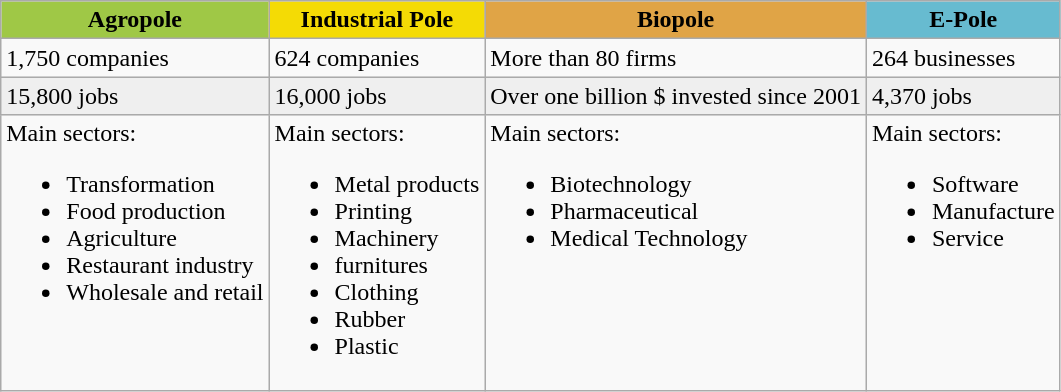<table class="wikitable">
<tr>
<th scope=col style="background:#9fc846;">Agropole</th>
<th scope=col style="background:#f4db05;">Industrial Pole</th>
<th scope=col style="background:#e0a446;">Biopole</th>
<th scope=col style="background:#67bbd0;">E-Pole</th>
</tr>
<tr>
<td>1,750 companies</td>
<td>624 companies</td>
<td>More than 80 firms</td>
<td>264 businesses</td>
</tr>
<tr style="background:#EFEFEF">
<td>15,800 jobs</td>
<td>16,000 jobs</td>
<td>Over one billion $ invested since 2001</td>
<td>4,370 jobs</td>
</tr>
<tr>
<td valign="top">Main sectors:<br><ul><li>Transformation</li><li>Food production</li><li>Agriculture</li><li>Restaurant industry</li><li>Wholesale and retail</li></ul></td>
<td valign="top">Main sectors:<br><ul><li>Metal products</li><li>Printing</li><li>Machinery</li><li>furnitures</li><li>Clothing</li><li>Rubber</li><li>Plastic</li></ul></td>
<td valign="top">Main sectors:<br><ul><li>Biotechnology</li><li>Pharmaceutical</li><li>Medical Technology</li></ul></td>
<td valign="top">Main sectors:<br><ul><li>Software</li><li>Manufacture</li><li>Service</li></ul></td>
</tr>
</table>
